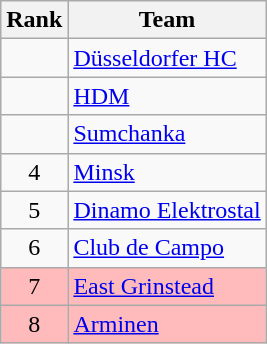<table class=wikitable>
<tr>
<th>Rank</th>
<th>Team</th>
</tr>
<tr>
<td align=center></td>
<td> <a href='#'>Düsseldorfer HC</a></td>
</tr>
<tr>
<td align=center></td>
<td> <a href='#'>HDM</a></td>
</tr>
<tr>
<td align=center></td>
<td> <a href='#'>Sumchanka</a></td>
</tr>
<tr>
<td align=center>4</td>
<td> <a href='#'>Minsk</a></td>
</tr>
<tr>
<td align=center>5</td>
<td> <a href='#'>Dinamo Elektrostal</a></td>
</tr>
<tr>
<td align=center>6</td>
<td> <a href='#'>Club de Campo</a></td>
</tr>
<tr bgcolor=ffbbbb>
<td align=center>7</td>
<td> <a href='#'>East Grinstead</a></td>
</tr>
<tr bgcolor=ffbbbb>
<td align=center>8</td>
<td> <a href='#'>Arminen</a></td>
</tr>
</table>
